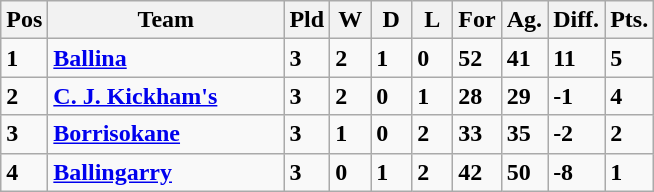<table class="wikitable" style="text-align: centre;">
<tr>
<th width=20>Pos</th>
<th width=150>Team</th>
<th width=20>Pld</th>
<th width=20>W</th>
<th width=20>D</th>
<th width=20>L</th>
<th width=20>For</th>
<th width=20>Ag.</th>
<th width=20>Diff.</th>
<th width=20>Pts.</th>
</tr>
<tr>
<td><strong>1</strong></td>
<td align=left><strong> <a href='#'>Ballina</a> </strong></td>
<td><strong>3</strong></td>
<td><strong>2</strong></td>
<td><strong>1</strong></td>
<td><strong>0</strong></td>
<td><strong>52</strong></td>
<td><strong>41</strong></td>
<td><strong>11</strong></td>
<td><strong>5</strong></td>
</tr>
<tr>
<td><strong>2</strong></td>
<td align=left><strong> <a href='#'>C. J. Kickham's</a> </strong></td>
<td><strong>3</strong></td>
<td><strong>2</strong></td>
<td><strong>0</strong></td>
<td><strong>1</strong></td>
<td><strong>28</strong></td>
<td><strong>29</strong></td>
<td><strong>-1</strong></td>
<td><strong>4</strong></td>
</tr>
<tr>
<td><strong>3</strong></td>
<td align=left><strong> <a href='#'>Borrisokane</a> </strong></td>
<td><strong>3</strong></td>
<td><strong>1</strong></td>
<td><strong>0</strong></td>
<td><strong>2</strong></td>
<td><strong>33</strong></td>
<td><strong>35</strong></td>
<td><strong>-2</strong></td>
<td><strong>2</strong></td>
</tr>
<tr>
<td><strong>4</strong></td>
<td align=left><strong> <a href='#'>Ballingarry</a> </strong></td>
<td><strong>3</strong></td>
<td><strong>0</strong></td>
<td><strong>1</strong></td>
<td><strong>2</strong></td>
<td><strong>42</strong></td>
<td><strong>50</strong></td>
<td><strong>-8</strong></td>
<td><strong>1</strong></td>
</tr>
</table>
